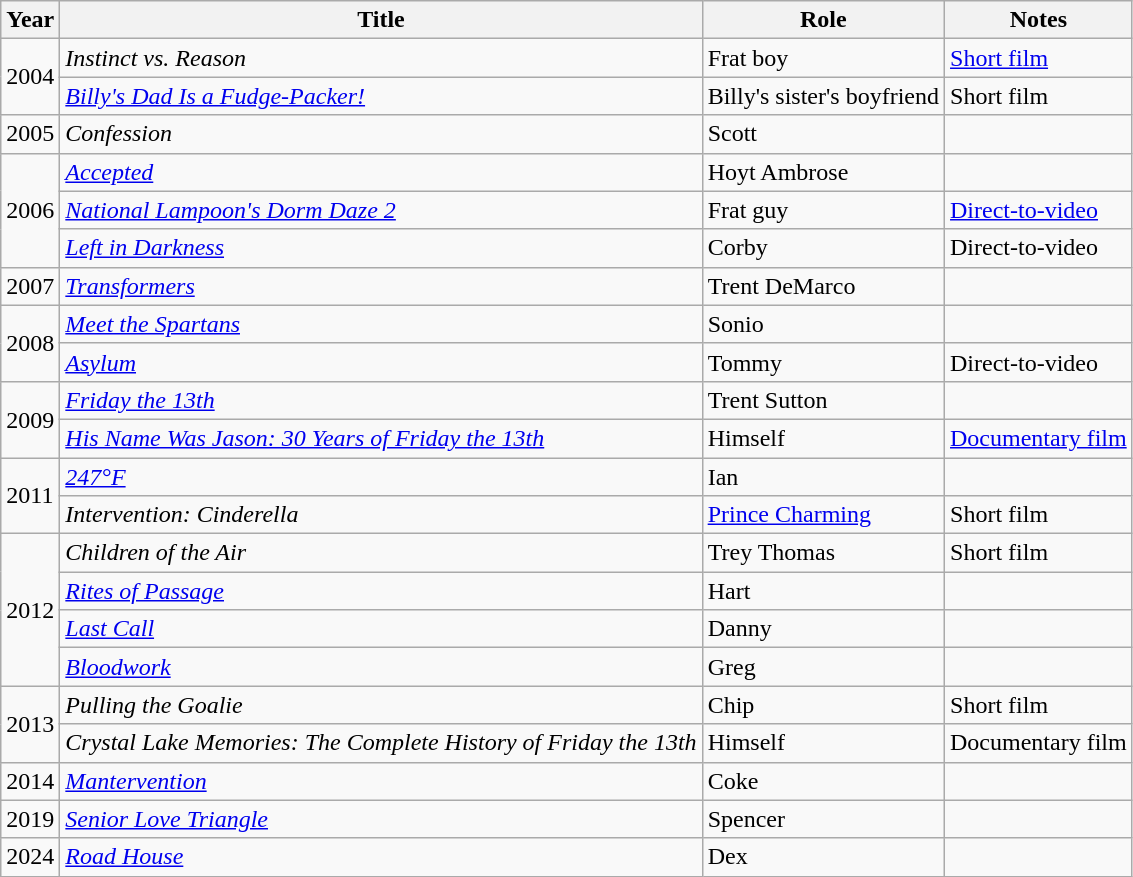<table class="wikitable sortable">
<tr>
<th>Year</th>
<th>Title</th>
<th>Role</th>
<th class="unsortable">Notes</th>
</tr>
<tr>
<td rowspan=2>2004</td>
<td><em>Instinct vs. Reason</em></td>
<td>Frat boy</td>
<td><a href='#'>Short film</a></td>
</tr>
<tr>
<td><em><a href='#'>Billy's Dad Is a Fudge-Packer!</a></em></td>
<td>Billy's sister's boyfriend</td>
<td>Short film</td>
</tr>
<tr>
<td>2005</td>
<td><em>Confession</em></td>
<td>Scott</td>
<td></td>
</tr>
<tr>
<td rowspan=3>2006</td>
<td><em><a href='#'>Accepted</a></em></td>
<td>Hoyt Ambrose</td>
<td></td>
</tr>
<tr>
<td><em><a href='#'>National Lampoon's Dorm Daze 2</a></em></td>
<td>Frat guy</td>
<td><a href='#'>Direct-to-video</a></td>
</tr>
<tr>
<td><em><a href='#'>Left in Darkness</a></em></td>
<td>Corby</td>
<td>Direct-to-video</td>
</tr>
<tr>
<td>2007</td>
<td><em><a href='#'>Transformers</a></em></td>
<td>Trent DeMarco</td>
<td></td>
</tr>
<tr>
<td rowspan=2>2008</td>
<td><em><a href='#'>Meet the Spartans</a></em></td>
<td>Sonio</td>
<td></td>
</tr>
<tr>
<td><em><a href='#'>Asylum</a></em></td>
<td>Tommy</td>
<td>Direct-to-video</td>
</tr>
<tr>
<td rowspan=2>2009</td>
<td><em><a href='#'>Friday the 13th</a></em></td>
<td>Trent Sutton</td>
<td></td>
</tr>
<tr>
<td><em><a href='#'>His Name Was Jason: 30 Years of Friday the 13th</a></em></td>
<td>Himself</td>
<td><a href='#'>Documentary film</a></td>
</tr>
<tr>
<td rowspan=2>2011</td>
<td><em><a href='#'>247°F</a></em></td>
<td>Ian</td>
<td></td>
</tr>
<tr>
<td><em>Intervention: Cinderella</em></td>
<td><a href='#'>Prince Charming</a></td>
<td>Short film</td>
</tr>
<tr>
<td rowspan=4>2012</td>
<td><em>Children of the Air</em></td>
<td>Trey Thomas</td>
<td>Short film</td>
</tr>
<tr>
<td><em><a href='#'>Rites of Passage</a></em></td>
<td>Hart</td>
<td></td>
</tr>
<tr>
<td><em><a href='#'>Last Call</a></em></td>
<td>Danny</td>
<td></td>
</tr>
<tr>
<td><em><a href='#'>Bloodwork</a></em></td>
<td>Greg</td>
<td></td>
</tr>
<tr>
<td rowspan=2>2013</td>
<td><em>Pulling the Goalie</em></td>
<td>Chip</td>
<td>Short film</td>
</tr>
<tr>
<td><em>Crystal Lake Memories: The Complete History of Friday the 13th</em></td>
<td>Himself</td>
<td>Documentary film</td>
</tr>
<tr>
<td>2014</td>
<td><em><a href='#'>Mantervention</a></em></td>
<td>Coke</td>
<td></td>
</tr>
<tr>
<td>2019</td>
<td><em><a href='#'>Senior Love Triangle</a></em></td>
<td>Spencer</td>
<td></td>
</tr>
<tr>
<td>2024</td>
<td><em><a href='#'>Road House</a></em></td>
<td>Dex</td>
<td></td>
</tr>
</table>
